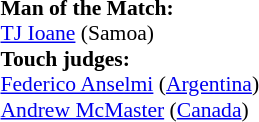<table style="width:100%; font-size:90%;">
<tr>
<td><br><strong>Man of the Match:</strong>
<br><a href='#'>TJ Ioane</a> (Samoa)<br><strong>Touch judges:</strong>
<br><a href='#'>Federico Anselmi</a> (<a href='#'>Argentina</a>)
<br><a href='#'>Andrew McMaster</a> (<a href='#'>Canada</a>)</td>
</tr>
</table>
